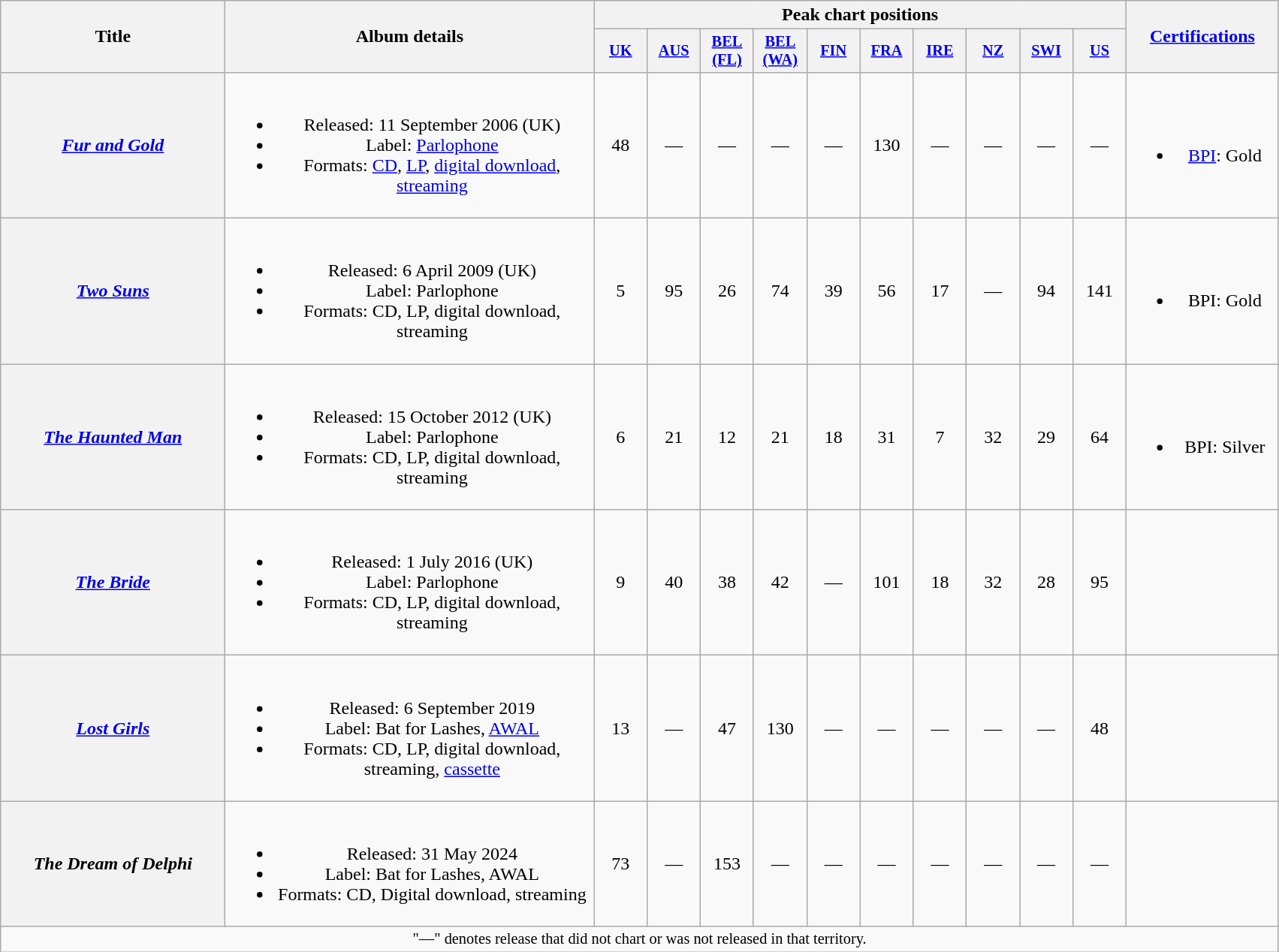<table class="wikitable plainrowheaders" style="text-align:center;">
<tr>
<th scope="col" rowspan="2" style="width:12em;">Title</th>
<th scope="col" rowspan="2" style="width:20em;">Album details</th>
<th scope="col" colspan="10">Peak chart positions</th>
<th scope="col" rowspan="2" style="width:8em;"><a href='#'>Certifications</a></th>
</tr>
<tr>
<th scope="col" style="width:3em;font-size:85%;"><a href='#'>UK</a><br></th>
<th scope="col" style="width:3em;font-size:85%;"><a href='#'>AUS</a><br></th>
<th scope="col" style="width:3em;font-size:85%;"><a href='#'>BEL<br>(FL)</a><br></th>
<th scope="col" style="width:3em;font-size:85%;"><a href='#'>BEL<br>(WA)</a><br></th>
<th scope="col" style="width:3em;font-size:85%;"><a href='#'>FIN</a><br></th>
<th scope="col" style="width:3em;font-size:85%;"><a href='#'>FRA</a><br></th>
<th scope="col" style="width:3em;font-size:85%;"><a href='#'>IRE</a><br></th>
<th scope="col" style="width:3em;font-size:85%;"><a href='#'>NZ</a><br></th>
<th scope="col" style="width:3em;font-size:85%;"><a href='#'>SWI</a><br></th>
<th scope="col" style="width:3em;font-size:85%;"><a href='#'>US</a><br></th>
</tr>
<tr>
<th scope="row"><em><a href='#'>Fur and Gold</a></em></th>
<td><br><ul><li>Released: 11 September 2006 <span>(UK)</span></li><li>Label: <a href='#'>Parlophone</a></li><li>Formats: <a href='#'>CD</a>, <a href='#'>LP</a>, <a href='#'>digital download</a>, <a href='#'>streaming</a></li></ul></td>
<td>48</td>
<td>—</td>
<td>—</td>
<td>—</td>
<td>—</td>
<td>130</td>
<td>—</td>
<td>—</td>
<td>—</td>
<td>—</td>
<td><br><ul><li><a href='#'>BPI</a>: Gold</li></ul></td>
</tr>
<tr>
<th scope="row"><em><a href='#'>Two Suns</a></em></th>
<td><br><ul><li>Released: 6 April 2009 <span>(UK)</span></li><li>Label: Parlophone</li><li>Formats: CD, LP, digital download, streaming</li></ul></td>
<td>5</td>
<td>95</td>
<td>26</td>
<td>74</td>
<td>39</td>
<td>56</td>
<td>17</td>
<td>—</td>
<td>94</td>
<td>141</td>
<td><br><ul><li>BPI: Gold</li></ul></td>
</tr>
<tr>
<th scope="row"><em><a href='#'>The Haunted Man</a></em></th>
<td><br><ul><li>Released: 15 October 2012 <span>(UK)</span></li><li>Label: Parlophone</li><li>Formats: CD, LP, digital download, streaming</li></ul></td>
<td>6</td>
<td>21</td>
<td>12</td>
<td>21</td>
<td>18</td>
<td>31</td>
<td>7</td>
<td>32</td>
<td>29</td>
<td>64</td>
<td><br><ul><li>BPI: Silver</li></ul></td>
</tr>
<tr>
<th scope="row"><em><a href='#'>The Bride</a></em></th>
<td><br><ul><li>Released: 1 July 2016 <span>(UK)</span></li><li>Label: Parlophone</li><li>Formats: CD, LP, digital download, streaming</li></ul></td>
<td>9</td>
<td>40</td>
<td>38</td>
<td>42</td>
<td>—</td>
<td>101</td>
<td>18</td>
<td>32</td>
<td>28</td>
<td>95</td>
<td></td>
</tr>
<tr>
<th scope="row"><em><a href='#'>Lost Girls</a></em></th>
<td><br><ul><li>Released: 6 September 2019</li><li>Label: Bat for Lashes, <a href='#'>AWAL</a></li><li>Formats: CD, LP, digital download, streaming, <a href='#'>cassette</a></li></ul></td>
<td>13</td>
<td>—</td>
<td>47</td>
<td>130</td>
<td>—</td>
<td>—</td>
<td>—</td>
<td>—</td>
<td>—</td>
<td>48</td>
<td></td>
</tr>
<tr>
<th scope="row"><em>The Dream of Delphi</em></th>
<td><br><ul><li>Released: 31 May 2024</li><li>Label: Bat for Lashes, AWAL</li><li>Formats: CD, Digital download, streaming</li></ul></td>
<td>73</td>
<td>—</td>
<td>153</td>
<td>—</td>
<td>—</td>
<td>—</td>
<td>—</td>
<td>—</td>
<td>—</td>
<td>—</td>
<td></td>
</tr>
<tr>
<td colspan="18" style="font-size:85%">"—" denotes release that did not chart or was not released in that territory.</td>
</tr>
</table>
